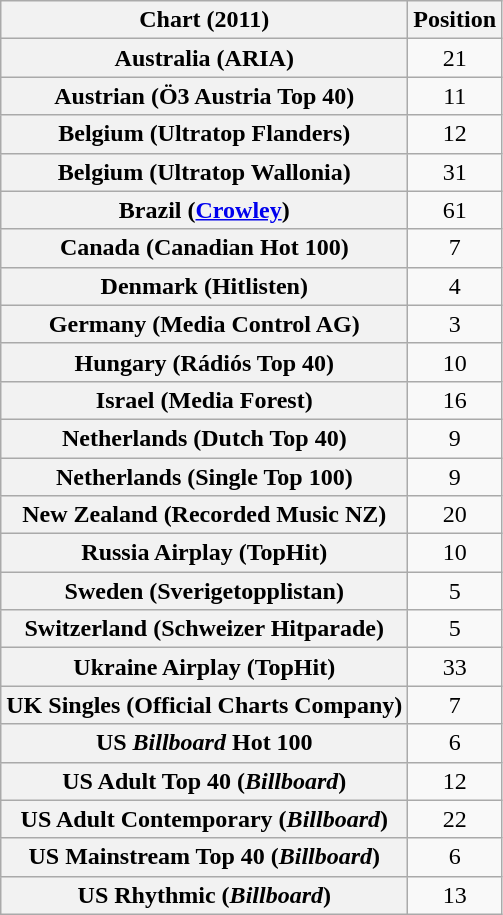<table class="wikitable sortable plainrowheaders" style="text-align:center;">
<tr>
<th scope="col">Chart (2011)</th>
<th scope="col">Position</th>
</tr>
<tr>
<th scope="row">Australia (ARIA)</th>
<td>21</td>
</tr>
<tr>
<th scope="row">Austrian (Ö3 Austria Top 40)</th>
<td>11</td>
</tr>
<tr>
<th scope="row">Belgium (Ultratop Flanders)</th>
<td>12</td>
</tr>
<tr>
<th scope="row">Belgium (Ultratop Wallonia)</th>
<td>31</td>
</tr>
<tr>
<th scope="row">Brazil (<a href='#'>Crowley</a>)</th>
<td>61</td>
</tr>
<tr>
<th scope="row">Canada (Canadian Hot 100)</th>
<td>7</td>
</tr>
<tr>
<th scope="row">Denmark (Hitlisten)</th>
<td>4</td>
</tr>
<tr>
<th scope="row">Germany (Media Control AG)</th>
<td>3</td>
</tr>
<tr>
<th scope="row">Hungary (Rádiós Top 40)</th>
<td>10</td>
</tr>
<tr>
<th scope="row">Israel (Media Forest)</th>
<td>16</td>
</tr>
<tr>
<th scope="row">Netherlands (Dutch Top 40)</th>
<td>9</td>
</tr>
<tr>
<th scope="row">Netherlands (Single Top 100)</th>
<td>9</td>
</tr>
<tr>
<th scope="row">New Zealand (Recorded Music NZ)</th>
<td>20</td>
</tr>
<tr>
<th scope="row">Russia Airplay (TopHit)</th>
<td>10</td>
</tr>
<tr>
<th scope="row">Sweden (Sverigetopplistan)</th>
<td>5</td>
</tr>
<tr>
<th scope="row">Switzerland (Schweizer Hitparade)</th>
<td>5</td>
</tr>
<tr>
<th scope="row">Ukraine Airplay (TopHit)</th>
<td>33</td>
</tr>
<tr>
<th scope="row">UK Singles (Official Charts Company)</th>
<td>7</td>
</tr>
<tr>
<th scope="row">US <em>Billboard</em> Hot 100</th>
<td>6</td>
</tr>
<tr>
<th scope="row">US Adult Top 40 (<em>Billboard</em>)</th>
<td>12</td>
</tr>
<tr>
<th scope="row">US Adult Contemporary (<em>Billboard</em>)</th>
<td>22</td>
</tr>
<tr>
<th scope="row">US Mainstream Top 40 (<em>Billboard</em>)</th>
<td>6</td>
</tr>
<tr>
<th scope="row">US Rhythmic (<em>Billboard</em>)</th>
<td>13</td>
</tr>
</table>
